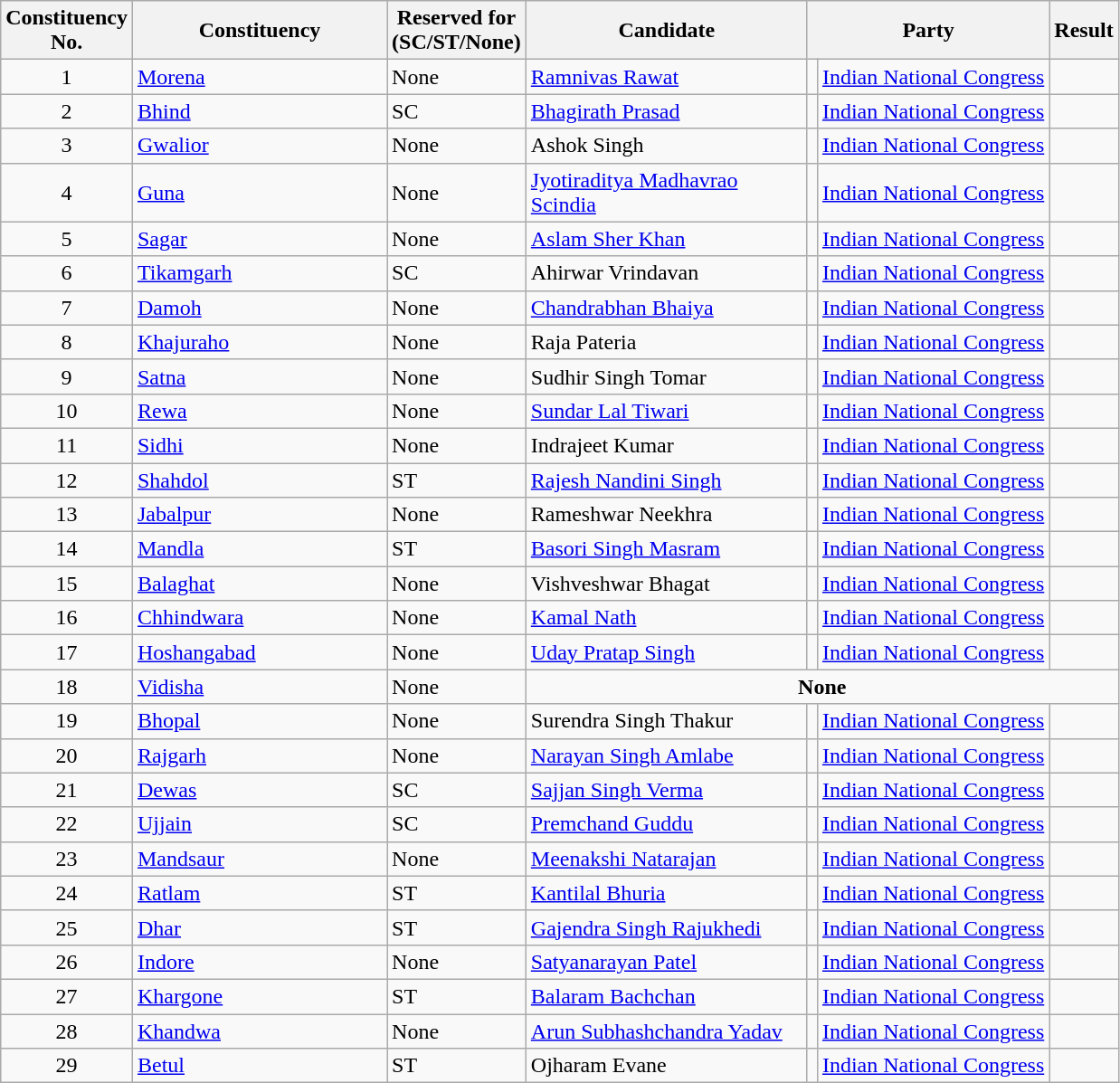<table class= "wikitable sortable">
<tr>
<th>Constituency <br> No.</th>
<th style="width:180px;">Constituency</th>
<th>Reserved for<br>(SC/ST/None)</th>
<th style="width:200px;">Candidate</th>
<th colspan="2">Party</th>
<th>Result</th>
</tr>
<tr>
<td align="center">1</td>
<td><a href='#'>Morena</a></td>
<td>None</td>
<td><a href='#'>Ramnivas Rawat</a></td>
<td bgcolor=></td>
<td><a href='#'>Indian National Congress</a></td>
<td></td>
</tr>
<tr>
<td align="center">2</td>
<td><a href='#'>Bhind</a></td>
<td>SC</td>
<td><a href='#'>Bhagirath Prasad</a></td>
<td bgcolor=></td>
<td><a href='#'>Indian National Congress</a></td>
<td></td>
</tr>
<tr>
<td align="center">3</td>
<td><a href='#'>Gwalior</a></td>
<td>None</td>
<td>Ashok Singh</td>
<td bgcolor=></td>
<td><a href='#'>Indian National Congress</a></td>
<td></td>
</tr>
<tr>
<td align="center">4</td>
<td><a href='#'>Guna</a></td>
<td>None</td>
<td><a href='#'>Jyotiraditya Madhavrao Scindia</a></td>
<td bgcolor=></td>
<td><a href='#'>Indian National Congress</a></td>
<td></td>
</tr>
<tr>
<td align="center">5</td>
<td><a href='#'>Sagar</a></td>
<td>None</td>
<td><a href='#'>Aslam Sher Khan</a></td>
<td bgcolor=></td>
<td><a href='#'>Indian National Congress</a></td>
<td></td>
</tr>
<tr>
<td align="center">6</td>
<td><a href='#'>Tikamgarh</a></td>
<td>SC</td>
<td>Ahirwar Vrindavan</td>
<td bgcolor=></td>
<td><a href='#'>Indian National Congress</a></td>
<td></td>
</tr>
<tr>
<td align="center">7</td>
<td><a href='#'>Damoh</a></td>
<td>None</td>
<td><a href='#'>Chandrabhan Bhaiya</a></td>
<td bgcolor=></td>
<td><a href='#'>Indian National Congress</a></td>
<td></td>
</tr>
<tr>
<td align="center">8</td>
<td><a href='#'>Khajuraho</a></td>
<td>None</td>
<td>Raja Pateria</td>
<td bgcolor=></td>
<td><a href='#'>Indian National Congress</a></td>
<td></td>
</tr>
<tr>
<td align="center">9</td>
<td><a href='#'>Satna</a></td>
<td>None</td>
<td>Sudhir Singh Tomar</td>
<td bgcolor=></td>
<td><a href='#'>Indian National Congress</a></td>
<td></td>
</tr>
<tr>
<td align="center">10</td>
<td><a href='#'>Rewa</a></td>
<td>None</td>
<td><a href='#'>Sundar Lal Tiwari</a></td>
<td bgcolor=></td>
<td><a href='#'>Indian National Congress</a></td>
<td></td>
</tr>
<tr>
<td align="center">11</td>
<td><a href='#'>Sidhi</a></td>
<td>None</td>
<td>Indrajeet Kumar</td>
<td bgcolor=></td>
<td><a href='#'>Indian National Congress</a></td>
<td></td>
</tr>
<tr>
<td align="center">12</td>
<td><a href='#'>Shahdol</a></td>
<td>ST</td>
<td><a href='#'>Rajesh Nandini Singh</a></td>
<td bgcolor=></td>
<td><a href='#'>Indian National Congress</a></td>
<td></td>
</tr>
<tr>
<td align="center">13</td>
<td><a href='#'>Jabalpur</a></td>
<td>None</td>
<td>Rameshwar Neekhra</td>
<td bgcolor=></td>
<td><a href='#'>Indian National Congress</a></td>
<td></td>
</tr>
<tr>
<td align="center">14</td>
<td><a href='#'>Mandla</a></td>
<td>ST</td>
<td><a href='#'>Basori Singh Masram</a></td>
<td bgcolor=></td>
<td><a href='#'>Indian National Congress</a></td>
<td></td>
</tr>
<tr>
<td align="center">15</td>
<td><a href='#'>Balaghat</a></td>
<td>None</td>
<td>Vishveshwar Bhagat</td>
<td bgcolor=></td>
<td><a href='#'>Indian National Congress</a></td>
<td></td>
</tr>
<tr>
<td align="center">16</td>
<td><a href='#'>Chhindwara</a></td>
<td>None</td>
<td><a href='#'>Kamal Nath</a></td>
<td bgcolor=></td>
<td><a href='#'>Indian National Congress</a></td>
<td></td>
</tr>
<tr>
<td align="center">17</td>
<td><a href='#'>Hoshangabad</a></td>
<td>None</td>
<td><a href='#'>Uday Pratap Singh</a></td>
<td bgcolor=></td>
<td><a href='#'>Indian National Congress</a></td>
<td></td>
</tr>
<tr>
<td align="center">18</td>
<td><a href='#'>Vidisha</a></td>
<td>None</td>
<td colspan="4" align="center"><strong>None</strong></td>
</tr>
<tr>
<td align="center">19</td>
<td><a href='#'>Bhopal</a></td>
<td>None</td>
<td>Surendra Singh Thakur</td>
<td bgcolor=></td>
<td><a href='#'>Indian National Congress</a></td>
<td></td>
</tr>
<tr>
<td align="center">20</td>
<td><a href='#'>Rajgarh</a></td>
<td>None</td>
<td><a href='#'>Narayan Singh Amlabe</a></td>
<td bgcolor=></td>
<td><a href='#'>Indian National Congress</a></td>
<td></td>
</tr>
<tr>
<td align="center">21</td>
<td><a href='#'>Dewas</a></td>
<td>SC</td>
<td><a href='#'>Sajjan Singh Verma</a></td>
<td bgcolor=></td>
<td><a href='#'>Indian National Congress</a></td>
<td></td>
</tr>
<tr>
<td align="center">22</td>
<td><a href='#'>Ujjain</a></td>
<td>SC</td>
<td><a href='#'>Premchand Guddu</a></td>
<td bgcolor=></td>
<td><a href='#'>Indian National Congress</a></td>
<td></td>
</tr>
<tr>
<td align="center">23</td>
<td><a href='#'>Mandsaur</a></td>
<td>None</td>
<td><a href='#'>Meenakshi Natarajan</a></td>
<td bgcolor=></td>
<td><a href='#'>Indian National Congress</a></td>
<td></td>
</tr>
<tr>
<td align="center">24</td>
<td><a href='#'>Ratlam</a></td>
<td>ST</td>
<td><a href='#'>Kantilal Bhuria</a></td>
<td bgcolor=></td>
<td><a href='#'>Indian National Congress</a></td>
<td></td>
</tr>
<tr>
<td align="center">25</td>
<td><a href='#'>Dhar</a></td>
<td>ST</td>
<td><a href='#'>Gajendra Singh Rajukhedi</a></td>
<td bgcolor=></td>
<td><a href='#'>Indian National Congress</a></td>
<td></td>
</tr>
<tr>
<td align="center">26</td>
<td><a href='#'>Indore</a></td>
<td>None</td>
<td><a href='#'>Satyanarayan Patel</a></td>
<td bgcolor=></td>
<td><a href='#'>Indian National Congress</a></td>
<td></td>
</tr>
<tr>
<td align="center">27</td>
<td><a href='#'>Khargone</a></td>
<td>ST</td>
<td><a href='#'>Balaram Bachchan</a></td>
<td bgcolor=></td>
<td><a href='#'>Indian National Congress</a></td>
<td></td>
</tr>
<tr>
<td align="center">28</td>
<td><a href='#'>Khandwa</a></td>
<td>None</td>
<td><a href='#'>Arun Subhashchandra Yadav</a></td>
<td bgcolor=></td>
<td><a href='#'>Indian National Congress</a></td>
<td></td>
</tr>
<tr>
<td align="center">29</td>
<td><a href='#'>Betul</a></td>
<td>ST</td>
<td>Ojharam Evane</td>
<td bgcolor=></td>
<td><a href='#'>Indian National Congress</a></td>
<td></td>
</tr>
</table>
